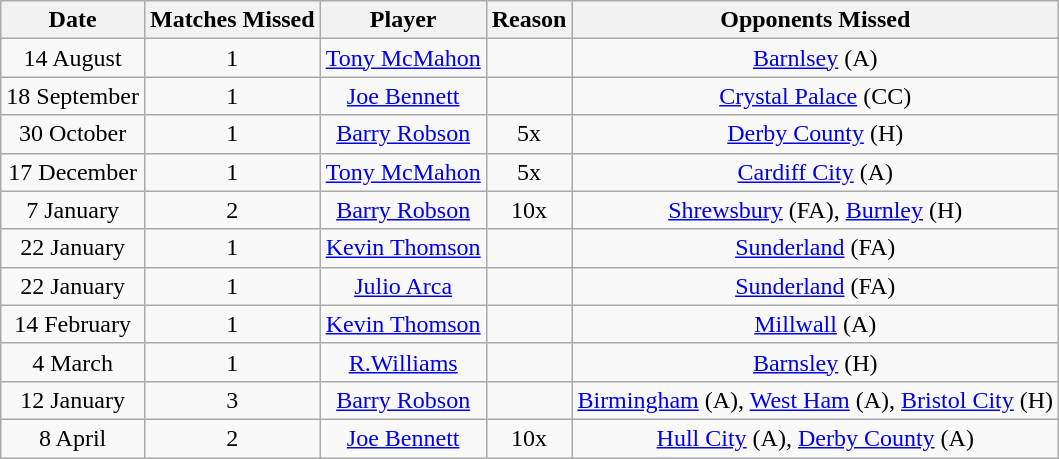<table class="wikitable" style="text-align: center">
<tr>
<th>Date</th>
<th>Matches Missed</th>
<th>Player</th>
<th>Reason</th>
<th>Opponents Missed</th>
</tr>
<tr>
<td>14 August</td>
<td>1</td>
<td><a href='#'>Tony McMahon</a></td>
<td></td>
<td><a href='#'>Barnlsey</a> (A)</td>
</tr>
<tr>
<td>18 September</td>
<td>1</td>
<td><a href='#'>Joe Bennett</a></td>
<td></td>
<td><a href='#'>Crystal Palace</a> (CC)</td>
</tr>
<tr>
<td>30 October</td>
<td>1</td>
<td><a href='#'>Barry Robson</a></td>
<td>5x </td>
<td><a href='#'>Derby County</a> (H)</td>
</tr>
<tr>
<td>17 December</td>
<td>1</td>
<td><a href='#'>Tony McMahon</a></td>
<td>5x </td>
<td><a href='#'>Cardiff City</a> (A)</td>
</tr>
<tr>
<td>7 January</td>
<td>2</td>
<td><a href='#'>Barry Robson</a></td>
<td>10x </td>
<td><a href='#'>Shrewsbury</a> (FA), <a href='#'>Burnley</a> (H)</td>
</tr>
<tr>
<td>22 January</td>
<td>1</td>
<td><a href='#'>Kevin Thomson</a></td>
<td></td>
<td><a href='#'>Sunderland</a> (FA)</td>
</tr>
<tr>
<td>22 January</td>
<td>1</td>
<td><a href='#'>Julio Arca</a></td>
<td></td>
<td><a href='#'>Sunderland</a> (FA)</td>
</tr>
<tr>
<td>14 February</td>
<td>1</td>
<td><a href='#'>Kevin Thomson</a></td>
<td></td>
<td><a href='#'>Millwall</a> (A)</td>
</tr>
<tr>
<td>4 March</td>
<td>1</td>
<td><a href='#'>R.Williams</a></td>
<td></td>
<td><a href='#'>Barnsley</a> (H)</td>
</tr>
<tr>
<td>12 January</td>
<td>3</td>
<td><a href='#'>Barry Robson</a></td>
<td></td>
<td><a href='#'>Birmingham</a> (A), <a href='#'>West Ham</a> (A), <a href='#'>Bristol City</a> (H)</td>
</tr>
<tr>
<td>8 April</td>
<td>2</td>
<td><a href='#'>Joe Bennett</a></td>
<td>10x </td>
<td><a href='#'>Hull City</a> (A), <a href='#'>Derby County</a> (A)</td>
</tr>
</table>
